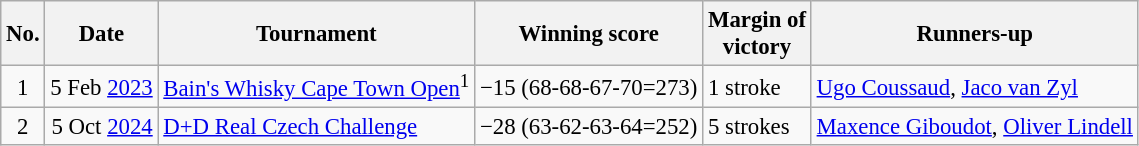<table class="wikitable" style="font-size:95%;">
<tr>
<th>No.</th>
<th>Date</th>
<th>Tournament</th>
<th>Winning score</th>
<th>Margin of<br>victory</th>
<th>Runners-up</th>
</tr>
<tr>
<td align=center>1</td>
<td align=right>5 Feb <a href='#'>2023</a></td>
<td><a href='#'>Bain's Whisky Cape Town Open</a><sup>1</sup></td>
<td>−15 (68-68-67-70=273)</td>
<td>1 stroke</td>
<td> <a href='#'>Ugo Coussaud</a>,  <a href='#'>Jaco van Zyl</a></td>
</tr>
<tr>
<td align=center>2</td>
<td align=right>5 Oct <a href='#'>2024</a></td>
<td><a href='#'>D+D Real Czech Challenge</a></td>
<td>−28 (63-62-63-64=252)</td>
<td>5 strokes</td>
<td> <a href='#'>Maxence Giboudot</a>,  <a href='#'>Oliver Lindell</a></td>
</tr>
</table>
